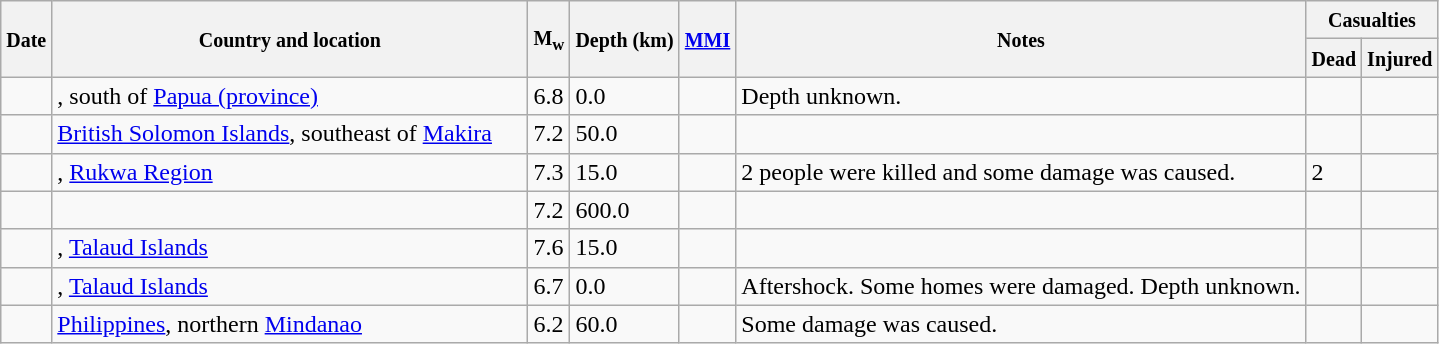<table class="wikitable sortable sort-under" style="border:1px black; margin-left:1em;">
<tr>
<th rowspan="2"><small>Date</small></th>
<th rowspan="2" style="width: 310px"><small>Country and location</small></th>
<th rowspan="2"><small>M<sub>w</sub></small></th>
<th rowspan="2"><small>Depth (km)</small></th>
<th rowspan="2"><small><a href='#'>MMI</a></small></th>
<th rowspan="2" class="unsortable"><small>Notes</small></th>
<th colspan="2"><small>Casualties</small></th>
</tr>
<tr>
<th><small>Dead</small></th>
<th><small>Injured</small></th>
</tr>
<tr>
<td></td>
<td>, south of <a href='#'>Papua (province)</a></td>
<td>6.8</td>
<td>0.0</td>
<td></td>
<td>Depth unknown.</td>
<td></td>
<td></td>
</tr>
<tr>
<td></td>
<td> <a href='#'>British Solomon Islands</a>, southeast of <a href='#'>Makira</a></td>
<td>7.2</td>
<td>50.0</td>
<td></td>
<td></td>
<td></td>
<td></td>
</tr>
<tr>
<td></td>
<td>, <a href='#'>Rukwa Region</a></td>
<td>7.3</td>
<td>15.0</td>
<td></td>
<td>2 people were killed and some damage was caused.</td>
<td>2</td>
<td></td>
</tr>
<tr>
<td></td>
<td></td>
<td>7.2</td>
<td>600.0</td>
<td></td>
<td></td>
<td></td>
<td></td>
</tr>
<tr>
<td></td>
<td>, <a href='#'>Talaud Islands</a></td>
<td>7.6</td>
<td>15.0</td>
<td></td>
<td></td>
<td></td>
<td></td>
</tr>
<tr>
<td></td>
<td>, <a href='#'>Talaud Islands</a></td>
<td>6.7</td>
<td>0.0</td>
<td></td>
<td>Aftershock. Some homes were damaged. Depth unknown.</td>
<td></td>
<td></td>
</tr>
<tr>
<td></td>
<td> <a href='#'>Philippines</a>, northern <a href='#'>Mindanao</a></td>
<td>6.2</td>
<td>60.0</td>
<td></td>
<td>Some damage was caused.</td>
<td></td>
<td></td>
</tr>
</table>
